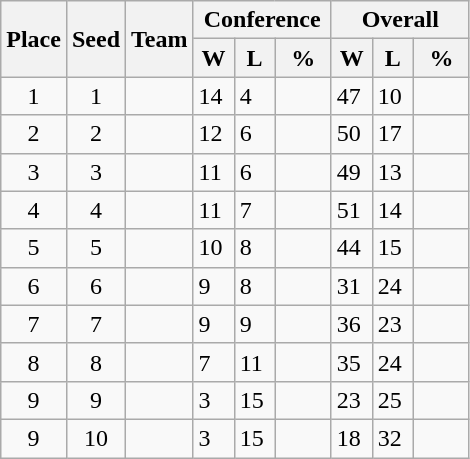<table class="wikitable">
<tr>
<th rowspan ="2">Place</th>
<th rowspan ="2">Seed</th>
<th rowspan ="2">Team</th>
<th colspan = "3">Conference</th>
<th colspan = "3">Overall</th>
</tr>
<tr>
<th scope="col" style="width: 20px;">W</th>
<th scope="col" style="width: 20px;">L</th>
<th scope="col" style="width: 30px;">%</th>
<th scope="col" style="width: 20px;">W</th>
<th scope="col" style="width: 20px;">L</th>
<th scope="col" style="width: 30px;">%</th>
</tr>
<tr>
<td style="text-align:center;">1</td>
<td style="text-align:center;">1</td>
<td></td>
<td>14</td>
<td>4</td>
<td></td>
<td>47</td>
<td>10</td>
<td></td>
</tr>
<tr>
<td style="text-align:center;">2</td>
<td style="text-align:center;">2</td>
<td></td>
<td>12</td>
<td>6</td>
<td></td>
<td>50</td>
<td>17</td>
<td></td>
</tr>
<tr>
<td style="text-align:center;">3</td>
<td style="text-align:center;">3</td>
<td></td>
<td>11</td>
<td>6</td>
<td></td>
<td>49</td>
<td>13</td>
<td></td>
</tr>
<tr>
<td style="text-align:center;">4</td>
<td style="text-align:center;">4</td>
<td></td>
<td>11</td>
<td>7</td>
<td></td>
<td>51</td>
<td>14</td>
<td></td>
</tr>
<tr>
<td style="text-align:center;">5</td>
<td style="text-align:center;">5</td>
<td></td>
<td>10</td>
<td>8</td>
<td></td>
<td>44</td>
<td>15</td>
<td></td>
</tr>
<tr>
<td style="text-align:center;">6</td>
<td style="text-align:center;">6</td>
<td></td>
<td>9</td>
<td>8</td>
<td></td>
<td>31</td>
<td>24</td>
<td></td>
</tr>
<tr>
<td style="text-align:center;">7</td>
<td style="text-align:center;">7</td>
<td></td>
<td>9</td>
<td>9</td>
<td></td>
<td>36</td>
<td>23</td>
<td></td>
</tr>
<tr>
<td style="text-align:center;">8</td>
<td style="text-align:center;">8</td>
<td></td>
<td>7</td>
<td>11</td>
<td></td>
<td>35</td>
<td>24</td>
<td></td>
</tr>
<tr>
<td style="text-align:center;">9</td>
<td style="text-align:center;">9</td>
<td></td>
<td>3</td>
<td>15</td>
<td></td>
<td>23</td>
<td>25</td>
<td></td>
</tr>
<tr>
<td style="text-align:center;">9</td>
<td style="text-align:center;">10</td>
<td></td>
<td>3</td>
<td>15</td>
<td></td>
<td>18</td>
<td>32</td>
<td></td>
</tr>
</table>
